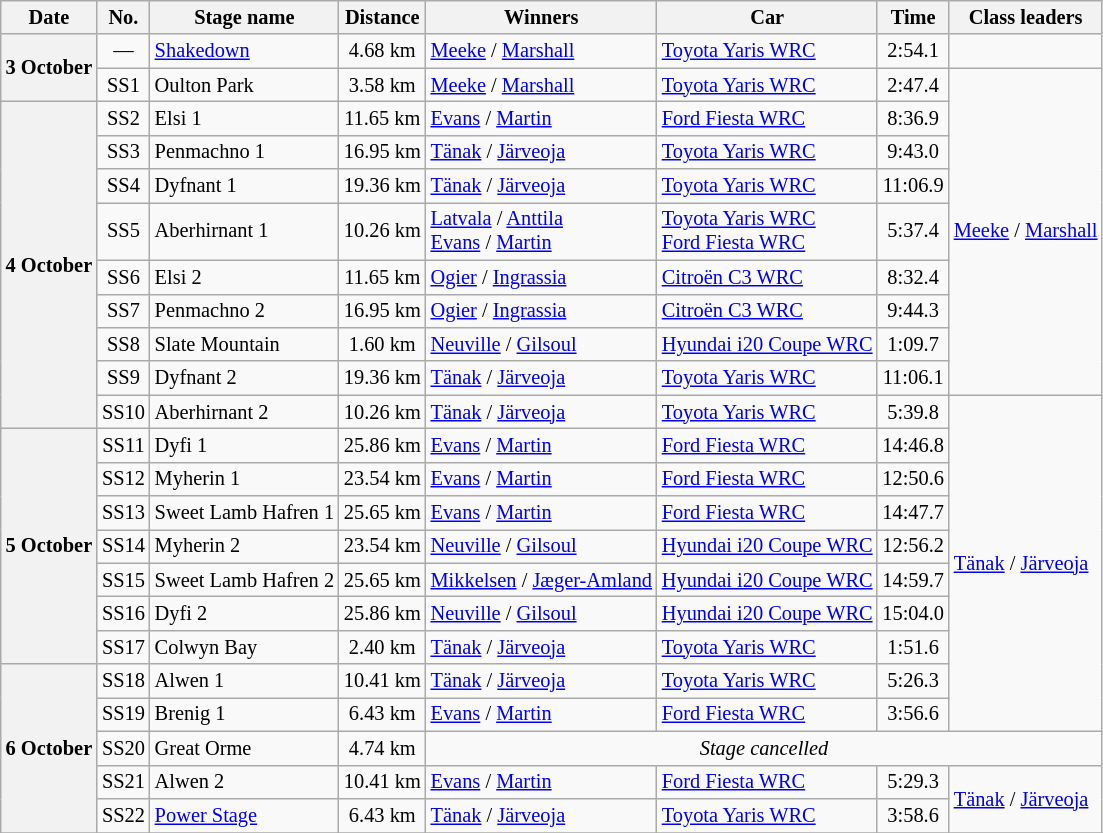<table class="wikitable" style="font-size: 85%;">
<tr>
<th>Date</th>
<th>No.</th>
<th>Stage name</th>
<th>Distance</th>
<th>Winners</th>
<th>Car</th>
<th>Time</th>
<th>Class leaders</th>
</tr>
<tr>
<th nowrap rowspan="2">3 October</th>
<td align="center">—</td>
<td nowrap><a href='#'>Shakedown</a></td>
<td align="center">4.68 km</td>
<td><a href='#'>Meeke</a> / <a href='#'>Marshall</a></td>
<td><a href='#'>Toyota Yaris WRC</a></td>
<td align="center">2:54.1</td>
<td></td>
</tr>
<tr>
<td align="center">SS1</td>
<td>Oulton Park</td>
<td align="center">3.58 km</td>
<td><a href='#'>Meeke</a> / <a href='#'>Marshall</a></td>
<td><a href='#'>Toyota Yaris WRC</a></td>
<td align="center">2:47.4</td>
<td rowspan="9"><a href='#'>Meeke</a> / <a href='#'>Marshall</a></td>
</tr>
<tr>
<th rowspan="9">4 October</th>
<td align="center">SS2</td>
<td>Elsi 1</td>
<td align="center">11.65 km</td>
<td><a href='#'>Evans</a> / <a href='#'>Martin</a></td>
<td><a href='#'>Ford Fiesta WRC</a></td>
<td align="center">8:36.9</td>
</tr>
<tr>
<td align="center">SS3</td>
<td>Penmachno 1</td>
<td align="center">16.95 km</td>
<td><a href='#'>Tänak</a> / <a href='#'>Järveoja</a></td>
<td><a href='#'>Toyota Yaris WRC</a></td>
<td align="center">9:43.0</td>
</tr>
<tr>
<td align="center">SS4</td>
<td>Dyfnant 1</td>
<td align="center">19.36 km</td>
<td><a href='#'>Tänak</a> / <a href='#'>Järveoja</a></td>
<td><a href='#'>Toyota Yaris WRC</a></td>
<td align="center">11:06.9</td>
</tr>
<tr>
<td align="center">SS5</td>
<td>Aberhirnant 1</td>
<td align="center">10.26 km</td>
<td><a href='#'>Latvala</a> / <a href='#'>Anttila</a><br><a href='#'>Evans</a> / <a href='#'>Martin</a></td>
<td><a href='#'>Toyota Yaris WRC</a><br><a href='#'>Ford Fiesta WRC</a></td>
<td align="center">5:37.4</td>
</tr>
<tr>
<td align="center">SS6</td>
<td>Elsi 2</td>
<td align="center">11.65 km</td>
<td><a href='#'>Ogier</a> / <a href='#'>Ingrassia</a></td>
<td><a href='#'>Citroën C3 WRC</a></td>
<td align="center">8:32.4</td>
</tr>
<tr>
<td align="center">SS7</td>
<td>Penmachno 2</td>
<td align="center">16.95 km</td>
<td><a href='#'>Ogier</a> / <a href='#'>Ingrassia</a></td>
<td><a href='#'>Citroën C3 WRC</a></td>
<td align="center">9:44.3</td>
</tr>
<tr>
<td align="center">SS8</td>
<td>Slate Mountain</td>
<td align="center">1.60 km</td>
<td><a href='#'>Neuville</a> / <a href='#'>Gilsoul</a></td>
<td><a href='#'>Hyundai i20 Coupe WRC</a></td>
<td align="center">1:09.7</td>
</tr>
<tr>
<td align="center">SS9</td>
<td>Dyfnant 2</td>
<td align="center">19.36 km</td>
<td><a href='#'>Tänak</a> / <a href='#'>Järveoja</a></td>
<td><a href='#'>Toyota Yaris WRC</a></td>
<td align="center">11:06.1</td>
</tr>
<tr>
<td align="center">SS10</td>
<td>Aberhirnant 2</td>
<td align="center">10.26 km</td>
<td><a href='#'>Tänak</a> / <a href='#'>Järveoja</a></td>
<td><a href='#'>Toyota Yaris WRC</a></td>
<td align="center">5:39.8</td>
<td rowspan="10"><a href='#'>Tänak</a> / <a href='#'>Järveoja</a></td>
</tr>
<tr>
<th rowspan="7">5 October</th>
<td align="center">SS11</td>
<td>Dyfi 1</td>
<td align="center">25.86 km</td>
<td><a href='#'>Evans</a> / <a href='#'>Martin</a></td>
<td><a href='#'>Ford Fiesta WRC</a></td>
<td align="center">14:46.8</td>
</tr>
<tr>
<td align="center">SS12</td>
<td>Myherin 1</td>
<td align="center">23.54 km</td>
<td><a href='#'>Evans</a> / <a href='#'>Martin</a></td>
<td><a href='#'>Ford Fiesta WRC</a></td>
<td align="center">12:50.6</td>
</tr>
<tr>
<td align="center">SS13</td>
<td>Sweet Lamb Hafren 1</td>
<td align="center">25.65 km</td>
<td><a href='#'>Evans</a> / <a href='#'>Martin</a></td>
<td><a href='#'>Ford Fiesta WRC</a></td>
<td align="center">14:47.7</td>
</tr>
<tr>
<td align="center">SS14</td>
<td>Myherin 2</td>
<td align="center">23.54 km</td>
<td><a href='#'>Neuville</a> / <a href='#'>Gilsoul</a></td>
<td><a href='#'>Hyundai i20 Coupe WRC</a></td>
<td align="center">12:56.2</td>
</tr>
<tr>
<td align="center">SS15</td>
<td>Sweet Lamb Hafren 2</td>
<td align="center">25.65 km</td>
<td><a href='#'>Mikkelsen</a> / <a href='#'>Jæger-Amland</a></td>
<td><a href='#'>Hyundai i20 Coupe WRC</a></td>
<td align="center">14:59.7</td>
</tr>
<tr>
<td align="center">SS16</td>
<td>Dyfi 2</td>
<td align="center">25.86 km</td>
<td><a href='#'>Neuville</a> / <a href='#'>Gilsoul</a></td>
<td><a href='#'>Hyundai i20 Coupe WRC</a></td>
<td align="center">15:04.0</td>
</tr>
<tr>
<td align="center">SS17</td>
<td>Colwyn Bay</td>
<td align="center">2.40 km</td>
<td><a href='#'>Tänak</a> / <a href='#'>Järveoja</a></td>
<td><a href='#'>Toyota Yaris WRC</a></td>
<td align="center">1:51.6</td>
</tr>
<tr>
<th rowspan="5">6 October</th>
<td align="center">SS18</td>
<td>Alwen 1</td>
<td align="center">10.41 km</td>
<td><a href='#'>Tänak</a> / <a href='#'>Järveoja</a></td>
<td><a href='#'>Toyota Yaris WRC</a></td>
<td align="center">5:26.3</td>
</tr>
<tr>
<td align="center">SS19</td>
<td>Brenig 1</td>
<td align="center">6.43 km</td>
<td><a href='#'>Evans</a> / <a href='#'>Martin</a></td>
<td><a href='#'>Ford Fiesta WRC</a></td>
<td align="center">3:56.6</td>
</tr>
<tr>
<td align="center">SS20</td>
<td>Great Orme</td>
<td align="center">4.74 km</td>
<td colspan="4" align="center"><em>Stage cancelled</em></td>
</tr>
<tr>
<td align="center">SS21</td>
<td>Alwen 2</td>
<td align="center">10.41 km</td>
<td><a href='#'>Evans</a> / <a href='#'>Martin</a></td>
<td><a href='#'>Ford Fiesta WRC</a></td>
<td align="center">5:29.3</td>
<td rowspan="2"><a href='#'>Tänak</a> / <a href='#'>Järveoja</a></td>
</tr>
<tr>
<td align="center">SS22</td>
<td><a href='#'>Power Stage</a></td>
<td align="center">6.43 km</td>
<td><a href='#'>Tänak</a> / <a href='#'>Järveoja</a></td>
<td><a href='#'>Toyota Yaris WRC</a></td>
<td align="center">3:58.6</td>
</tr>
<tr>
</tr>
</table>
